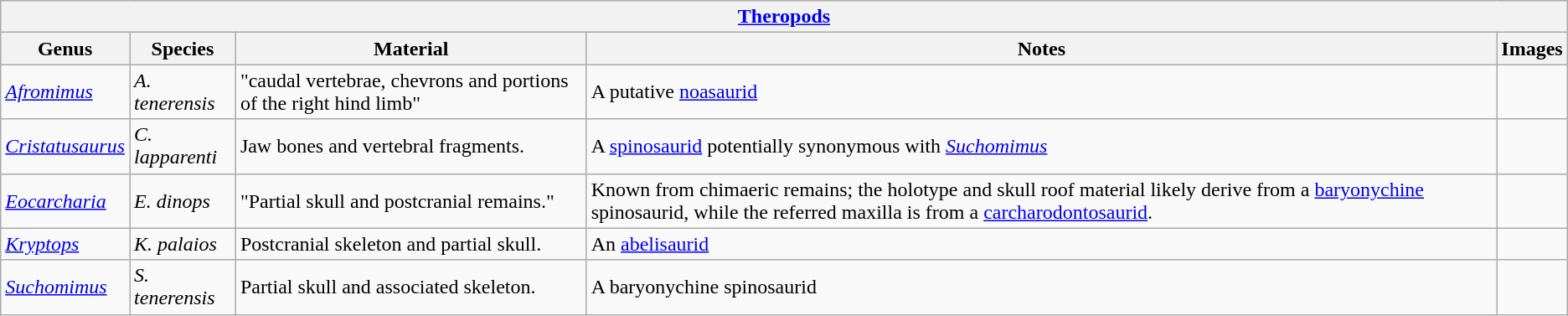<table class="wikitable" align="center">
<tr>
<th colspan="6" align="center"><strong><a href='#'>Theropods</a></strong></th>
</tr>
<tr>
<th>Genus</th>
<th>Species</th>
<th>Material</th>
<th>Notes</th>
<th>Images</th>
</tr>
<tr>
<td><em><a href='#'>Afromimus</a></em></td>
<td><em>A. tenerensis</em></td>
<td>"caudal vertebrae, chevrons and portions of the right hind limb"</td>
<td>A putative <a href='#'>noasaurid</a></td>
<td></td>
</tr>
<tr>
<td><em><a href='#'>Cristatusaurus</a></em></td>
<td><em>C. lapparenti</em></td>
<td>Jaw bones and vertebral fragments.</td>
<td>A <a href='#'>spinosaurid</a> potentially synonymous with <em><a href='#'>Suchomimus</a></em></td>
<td></td>
</tr>
<tr>
<td><em><a href='#'>Eocarcharia</a></em></td>
<td><em>E. dinops</em></td>
<td>"Partial skull and postcranial remains."</td>
<td>Known from chimaeric remains; the holotype and skull roof material likely derive from a <a href='#'>baryonychine</a> spinosaurid, while the referred maxilla is from a <a href='#'>carcharodontosaurid</a>.</td>
<td></td>
</tr>
<tr>
<td><em><a href='#'>Kryptops</a></em></td>
<td><em>K. palaios</em></td>
<td>Postcranial skeleton and partial skull.</td>
<td>An <a href='#'>abelisaurid</a></td>
<td></td>
</tr>
<tr>
<td><em><a href='#'>Suchomimus</a></em></td>
<td><em>S. tenerensis</em></td>
<td>Partial skull and associated skeleton.</td>
<td>A baryonychine spinosaurid</td>
<td></td>
</tr>
</table>
